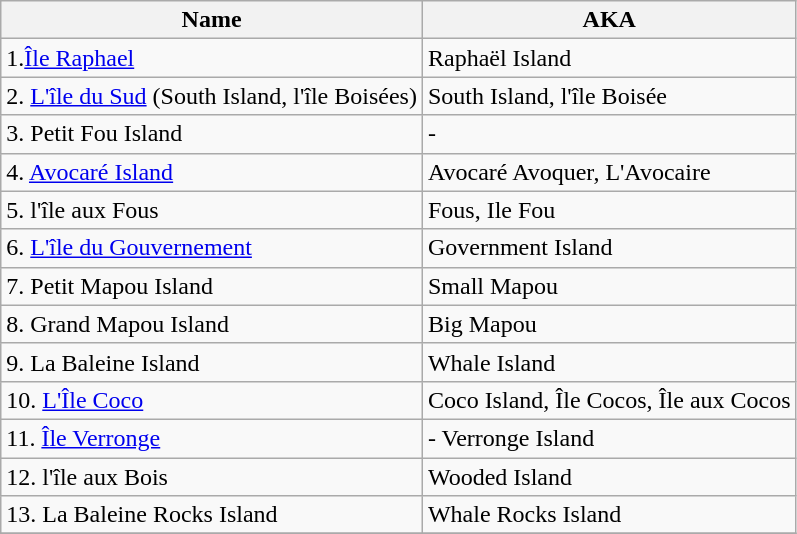<table class="wikitable">
<tr>
<th>Name</th>
<th>AKA</th>
</tr>
<tr>
<td>1.<a href='#'>Île Raphael</a></td>
<td>Raphaël Island</td>
</tr>
<tr>
<td>2. <a href='#'>L'île du Sud</a> (South Island, l'île Boisées)</td>
<td>South Island, l'île Boisée</td>
</tr>
<tr>
<td>3. Petit Fou Island</td>
<td>-</td>
</tr>
<tr>
<td>4. <a href='#'>Avocaré Island</a></td>
<td>Avocaré Avoquer, L'Avocaire</td>
</tr>
<tr>
<td>5. l'île aux Fous</td>
<td>Fous, Ile Fou</td>
</tr>
<tr>
<td>6. <a href='#'>L'île du Gouvernement</a></td>
<td>Government Island</td>
</tr>
<tr>
<td>7. Petit Mapou Island</td>
<td>Small Mapou</td>
</tr>
<tr>
<td>8. Grand Mapou Island</td>
<td>Big Mapou</td>
</tr>
<tr>
<td>9. La Baleine Island</td>
<td>Whale Island</td>
</tr>
<tr>
<td>10. <a href='#'>L'Île Coco</a></td>
<td>Coco Island, Île Cocos, Île aux Cocos</td>
</tr>
<tr>
<td>11. <a href='#'>Île Verronge</a></td>
<td>-	 Verronge Island</td>
</tr>
<tr>
<td>12. l'île aux Bois</td>
<td>Wooded Island</td>
</tr>
<tr>
<td>13. La Baleine Rocks Island</td>
<td>Whale Rocks Island</td>
</tr>
<tr>
</tr>
</table>
